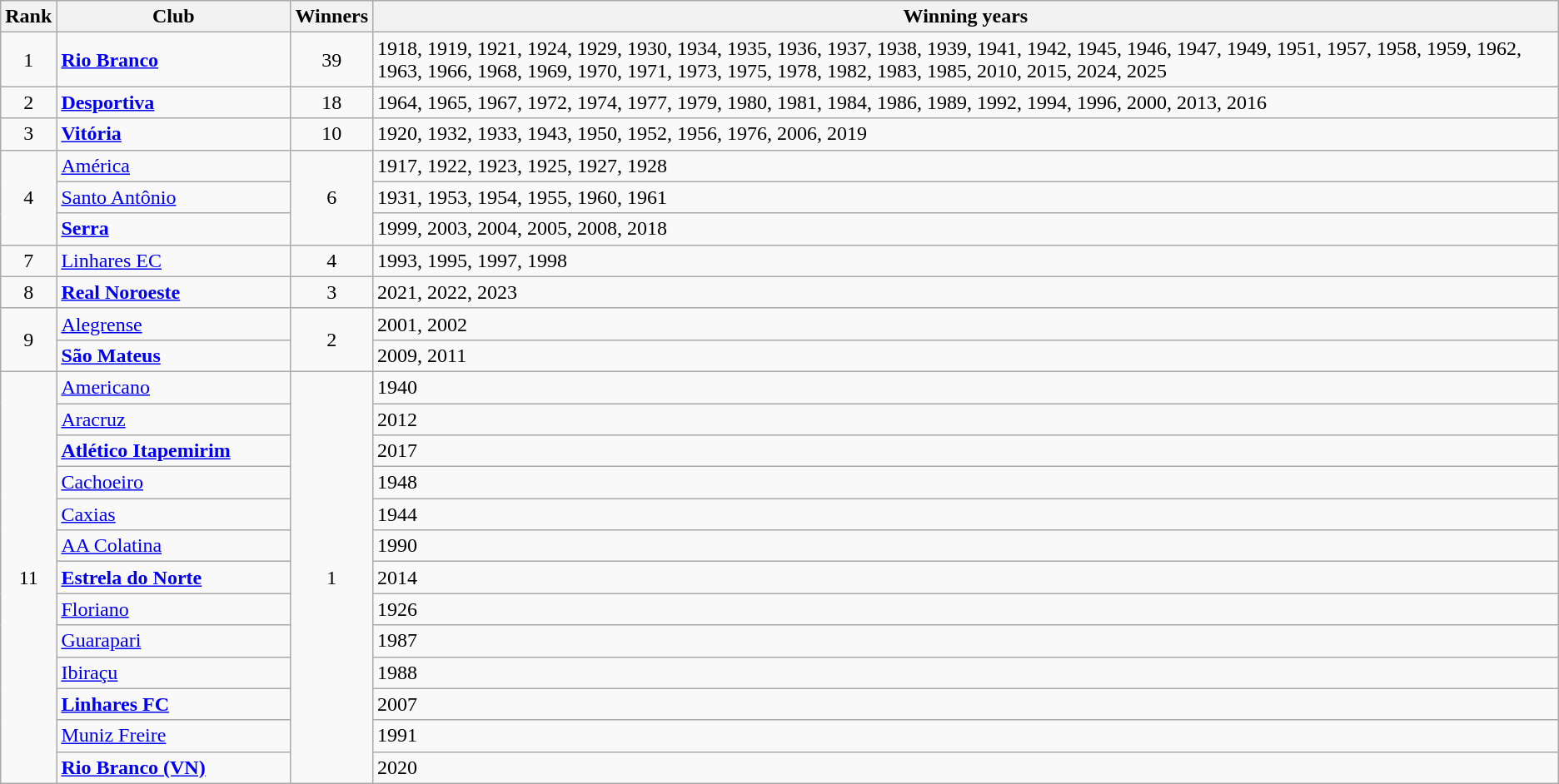<table class="wikitable sortable">
<tr>
<th>Rank</th>
<th style="width:180px">Club</th>
<th>Winners</th>
<th>Winning years</th>
</tr>
<tr>
<td align=center>1</td>
<td><strong><a href='#'>Rio Branco</a></strong></td>
<td align=center>39</td>
<td>1918, 1919, 1921, 1924, 1929, 1930, 1934, 1935, 1936, 1937, 1938, 1939, 1941, 1942, 1945, 1946, 1947, 1949, 1951, 1957, 1958, 1959, 1962, 1963, 1966, 1968, 1969, 1970, 1971, 1973, 1975, 1978, 1982, 1983, 1985, 2010, 2015, 2024, 2025</td>
</tr>
<tr>
<td align=center>2</td>
<td><strong><a href='#'>Desportiva</a></strong></td>
<td align=center>18</td>
<td>1964, 1965, 1967, 1972, 1974, 1977, 1979, 1980, 1981, 1984, 1986, 1989, 1992, 1994, 1996, 2000, 2013, 2016</td>
</tr>
<tr>
<td align=center>3</td>
<td><strong><a href='#'>Vitória</a></strong></td>
<td align=center>10</td>
<td>1920, 1932, 1933, 1943, 1950, 1952, 1956, 1976, 2006, 2019</td>
</tr>
<tr>
<td rowspan=3 align=center>4</td>
<td><a href='#'>América</a></td>
<td rowspan=3 align=center>6</td>
<td>1917, 1922, 1923, 1925, 1927, 1928</td>
</tr>
<tr>
<td><a href='#'>Santo Antônio</a></td>
<td>1931, 1953, 1954, 1955, 1960, 1961</td>
</tr>
<tr>
<td><strong><a href='#'>Serra</a></strong></td>
<td>1999, 2003, 2004, 2005, 2008, 2018</td>
</tr>
<tr>
<td align=center>7</td>
<td><a href='#'>Linhares EC</a></td>
<td align=center>4</td>
<td>1993, 1995, 1997, 1998</td>
</tr>
<tr>
<td align=center>8</td>
<td><strong><a href='#'>Real Noroeste</a></strong></td>
<td align=center>3</td>
<td>2021, 2022, 2023</td>
</tr>
<tr>
<td rowspan=2 align=center>9</td>
<td><a href='#'>Alegrense</a></td>
<td rowspan=2 align=center>2</td>
<td>2001, 2002</td>
</tr>
<tr>
<td><strong><a href='#'>São Mateus</a></strong></td>
<td>2009, 2011</td>
</tr>
<tr>
<td rowspan=13 align=center>11</td>
<td><a href='#'>Americano</a></td>
<td rowspan=13 align=center>1</td>
<td>1940</td>
</tr>
<tr>
<td><a href='#'>Aracruz</a></td>
<td>2012</td>
</tr>
<tr>
<td><strong><a href='#'>Atlético Itapemirim</a></strong></td>
<td>2017</td>
</tr>
<tr>
<td><a href='#'>Cachoeiro</a></td>
<td>1948</td>
</tr>
<tr>
<td><a href='#'>Caxias</a></td>
<td>1944</td>
</tr>
<tr>
<td><a href='#'>AA Colatina</a></td>
<td>1990</td>
</tr>
<tr>
<td><strong><a href='#'>Estrela do Norte</a></strong></td>
<td>2014</td>
</tr>
<tr>
<td><a href='#'>Floriano</a></td>
<td>1926</td>
</tr>
<tr>
<td><a href='#'>Guarapari</a></td>
<td>1987</td>
</tr>
<tr>
<td><a href='#'>Ibiraçu</a></td>
<td>1988</td>
</tr>
<tr>
<td><strong><a href='#'>Linhares FC</a></strong></td>
<td>2007</td>
</tr>
<tr>
<td><a href='#'>Muniz Freire</a></td>
<td>1991</td>
</tr>
<tr>
<td><strong><a href='#'>Rio Branco (VN)</a></strong></td>
<td>2020</td>
</tr>
</table>
